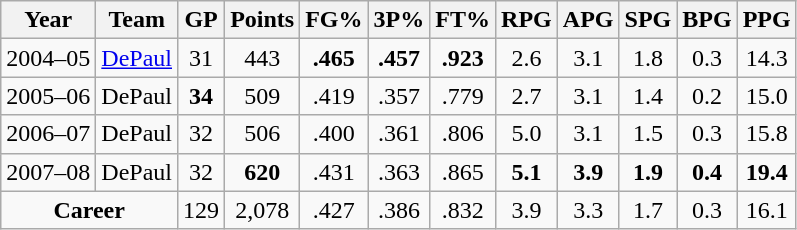<table class="wikitable" style="text-align:center">
<tr>
<th>Year</th>
<th>Team</th>
<th>GP</th>
<th>Points</th>
<th>FG%</th>
<th>3P%</th>
<th>FT%</th>
<th>RPG</th>
<th>APG</th>
<th>SPG</th>
<th>BPG</th>
<th>PPG</th>
</tr>
<tr>
<td>2004–05</td>
<td><a href='#'>DePaul</a></td>
<td>31</td>
<td>443</td>
<td><strong>.465</strong></td>
<td><strong>.457</strong></td>
<td><strong>.923</strong></td>
<td>2.6</td>
<td>3.1</td>
<td>1.8</td>
<td>0.3</td>
<td>14.3</td>
</tr>
<tr>
<td>2005–06</td>
<td>DePaul</td>
<td><strong>34</strong></td>
<td>509</td>
<td>.419</td>
<td>.357</td>
<td>.779</td>
<td>2.7</td>
<td>3.1</td>
<td>1.4</td>
<td>0.2</td>
<td>15.0</td>
</tr>
<tr>
<td>2006–07</td>
<td>DePaul</td>
<td>32</td>
<td>506</td>
<td>.400</td>
<td>.361</td>
<td>.806</td>
<td>5.0</td>
<td>3.1</td>
<td>1.5</td>
<td>0.3</td>
<td>15.8</td>
</tr>
<tr>
<td>2007–08</td>
<td>DePaul</td>
<td>32</td>
<td><strong>620</strong></td>
<td>.431</td>
<td>.363</td>
<td>.865</td>
<td><strong>5.1</strong></td>
<td><strong>3.9</strong></td>
<td><strong>1.9</strong></td>
<td><strong>0.4</strong></td>
<td><strong>19.4</strong></td>
</tr>
<tr>
<td colspan=2><strong>Career</strong></td>
<td>129</td>
<td>2,078</td>
<td>.427</td>
<td>.386</td>
<td>.832</td>
<td>3.9</td>
<td>3.3</td>
<td>1.7</td>
<td>0.3</td>
<td>16.1</td>
</tr>
</table>
